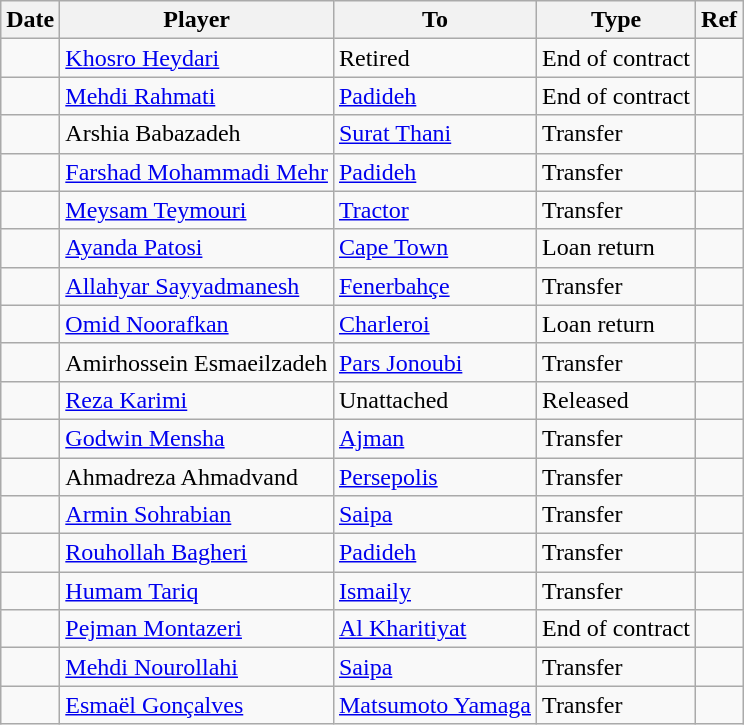<table class="wikitable">
<tr>
<th><strong>Date</strong></th>
<th><strong>Player</strong></th>
<th><strong>To</strong></th>
<th><strong>Type</strong></th>
<th><strong>Ref</strong></th>
</tr>
<tr>
<td></td>
<td> <a href='#'>Khosro Heydari</a></td>
<td>Retired</td>
<td>End of contract</td>
<td></td>
</tr>
<tr>
<td></td>
<td> <a href='#'>Mehdi Rahmati</a></td>
<td> <a href='#'>Padideh</a></td>
<td>End of contract</td>
<td></td>
</tr>
<tr>
<td></td>
<td> Arshia Babazadeh</td>
<td> <a href='#'>Surat Thani</a></td>
<td>Transfer</td>
<td></td>
</tr>
<tr>
<td></td>
<td> <a href='#'>Farshad Mohammadi Mehr</a></td>
<td> <a href='#'>Padideh</a></td>
<td>Transfer</td>
<td></td>
</tr>
<tr>
<td></td>
<td> <a href='#'>Meysam Teymouri</a></td>
<td> <a href='#'>Tractor</a></td>
<td>Transfer</td>
<td></td>
</tr>
<tr>
<td></td>
<td> <a href='#'>Ayanda Patosi</a></td>
<td> <a href='#'>Cape Town</a></td>
<td>Loan return</td>
<td></td>
</tr>
<tr>
<td></td>
<td> <a href='#'>Allahyar Sayyadmanesh</a></td>
<td> <a href='#'>Fenerbahçe</a></td>
<td>Transfer</td>
<td></td>
</tr>
<tr>
<td></td>
<td> <a href='#'>Omid Noorafkan</a></td>
<td> <a href='#'>Charleroi</a></td>
<td>Loan return</td>
<td></td>
</tr>
<tr>
<td></td>
<td> Amirhossein Esmaeilzadeh</td>
<td> <a href='#'>Pars Jonoubi</a></td>
<td>Transfer</td>
<td></td>
</tr>
<tr>
<td></td>
<td> <a href='#'>Reza Karimi</a></td>
<td>Unattached</td>
<td>Released</td>
<td></td>
</tr>
<tr>
<td></td>
<td> <a href='#'>Godwin Mensha</a></td>
<td> <a href='#'>Ajman</a></td>
<td>Transfer</td>
<td></td>
</tr>
<tr>
<td></td>
<td> Ahmadreza Ahmadvand</td>
<td> <a href='#'>Persepolis</a></td>
<td>Transfer</td>
<td></td>
</tr>
<tr>
<td></td>
<td> <a href='#'>Armin Sohrabian</a></td>
<td> <a href='#'>Saipa</a></td>
<td>Transfer</td>
<td></td>
</tr>
<tr>
<td></td>
<td> <a href='#'>Rouhollah Bagheri</a></td>
<td> <a href='#'>Padideh</a></td>
<td>Transfer</td>
<td></td>
</tr>
<tr>
<td></td>
<td> <a href='#'>Humam Tariq</a></td>
<td> <a href='#'>Ismaily</a></td>
<td>Transfer</td>
<td></td>
</tr>
<tr>
<td></td>
<td> <a href='#'>Pejman Montazeri</a></td>
<td> <a href='#'>Al Kharitiyat</a></td>
<td>End of contract</td>
<td></td>
</tr>
<tr>
<td></td>
<td> <a href='#'>Mehdi Nourollahi</a></td>
<td> <a href='#'>Saipa</a></td>
<td>Transfer</td>
<td></td>
</tr>
<tr>
<td></td>
<td> <a href='#'>Esmaël Gonçalves</a></td>
<td> <a href='#'>Matsumoto Yamaga</a></td>
<td>Transfer</td>
<td></td>
</tr>
</table>
